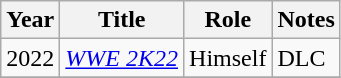<table class="wikitable sortable">
<tr>
<th>Year</th>
<th>Title</th>
<th>Role</th>
<th class=unsortable>Notes</th>
</tr>
<tr>
<td>2022</td>
<td><em><a href='#'>WWE 2K22</a></em></td>
<td>Himself</td>
<td>DLC</td>
</tr>
<tr>
</tr>
</table>
